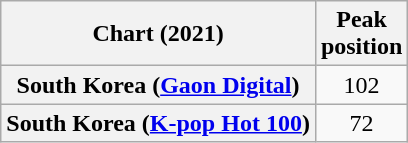<table class="wikitable sortable plainrowheaders" style="text-align:center">
<tr>
<th scope="col">Chart (2021)</th>
<th scope="col">Peak<br>position</th>
</tr>
<tr>
<th scope="row">South Korea (<a href='#'>Gaon Digital</a>)</th>
<td>102</td>
</tr>
<tr>
<th scope="row">South Korea (<a href='#'>K-pop Hot 100</a>)</th>
<td>72</td>
</tr>
</table>
